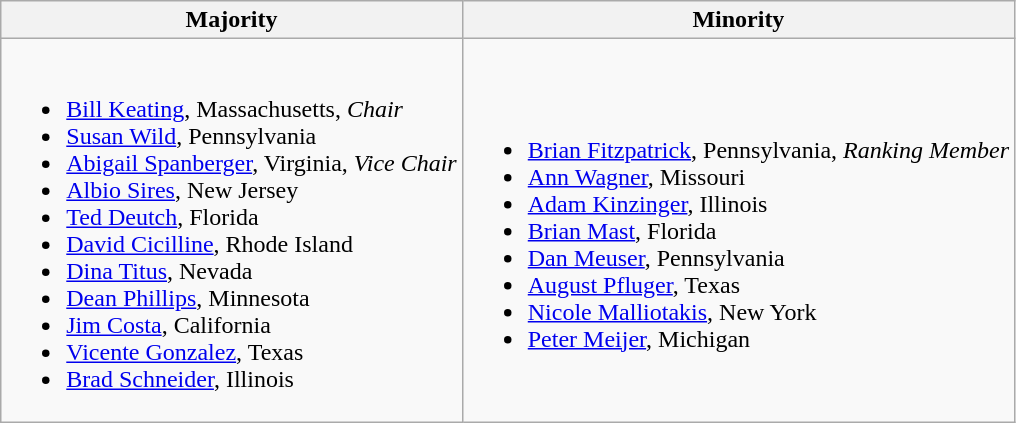<table class=wikitable>
<tr>
<th>Majority</th>
<th>Minority</th>
</tr>
<tr>
<td><br><ul><li><a href='#'>Bill Keating</a>, Massachusetts, <em>Chair</em></li><li><a href='#'>Susan Wild</a>, Pennsylvania</li><li><a href='#'>Abigail Spanberger</a>, Virginia, <em>Vice Chair</em></li><li><a href='#'>Albio Sires</a>, New Jersey</li><li><a href='#'>Ted Deutch</a>, Florida</li><li><a href='#'>David Cicilline</a>, Rhode Island</li><li><a href='#'>Dina Titus</a>, Nevada</li><li><a href='#'>Dean Phillips</a>, Minnesota</li><li><a href='#'>Jim Costa</a>, California</li><li><a href='#'>Vicente Gonzalez</a>, Texas</li><li><a href='#'>Brad Schneider</a>, Illinois</li></ul></td>
<td><br><ul><li><a href='#'>Brian Fitzpatrick</a>, Pennsylvania, <em>Ranking Member</em></li><li><a href='#'>Ann Wagner</a>, Missouri</li><li><a href='#'>Adam Kinzinger</a>, Illinois</li><li><a href='#'>Brian Mast</a>, Florida</li><li><a href='#'>Dan Meuser</a>, Pennsylvania</li><li><a href='#'>August Pfluger</a>, Texas</li><li><a href='#'>Nicole Malliotakis</a>, New York</li><li><a href='#'>Peter Meijer</a>, Michigan</li></ul></td>
</tr>
</table>
